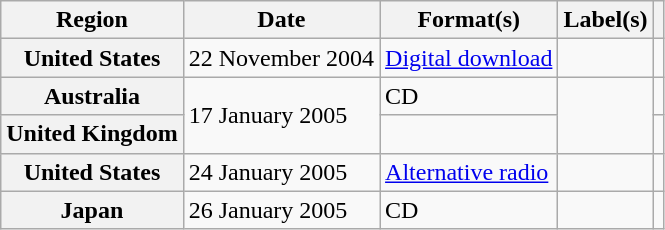<table class="wikitable plainrowheaders">
<tr>
<th scope="col">Region</th>
<th scope="col">Date</th>
<th scope="col">Format(s)</th>
<th scope="col">Label(s)</th>
<th scope="col"></th>
</tr>
<tr>
<th scope="row">United States</th>
<td>22 November 2004</td>
<td><a href='#'>Digital download</a></td>
<td></td>
<td></td>
</tr>
<tr>
<th scope="row">Australia</th>
<td rowspan="2">17 January 2005</td>
<td>CD</td>
<td rowspan="2"></td>
<td></td>
</tr>
<tr>
<th scope="row">United Kingdom</th>
<td></td>
<td></td>
</tr>
<tr>
<th scope="row">United States</th>
<td>24 January 2005</td>
<td><a href='#'>Alternative radio</a></td>
<td></td>
<td></td>
</tr>
<tr>
<th scope="row">Japan</th>
<td>26 January 2005</td>
<td>CD</td>
<td></td>
<td></td>
</tr>
</table>
